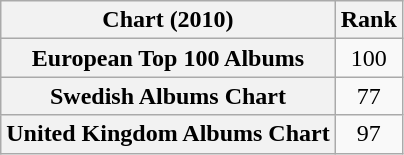<table class="wikitable plainrowheaders sortable">
<tr>
<th>Chart (2010)</th>
<th>Rank</th>
</tr>
<tr>
<th scope="row">European Top 100 Albums</th>
<td align=center>100</td>
</tr>
<tr>
<th scope="row">Swedish Albums Chart</th>
<td align=center>77</td>
</tr>
<tr>
<th scope="row">United Kingdom Albums Chart</th>
<td align=center>97</td>
</tr>
</table>
